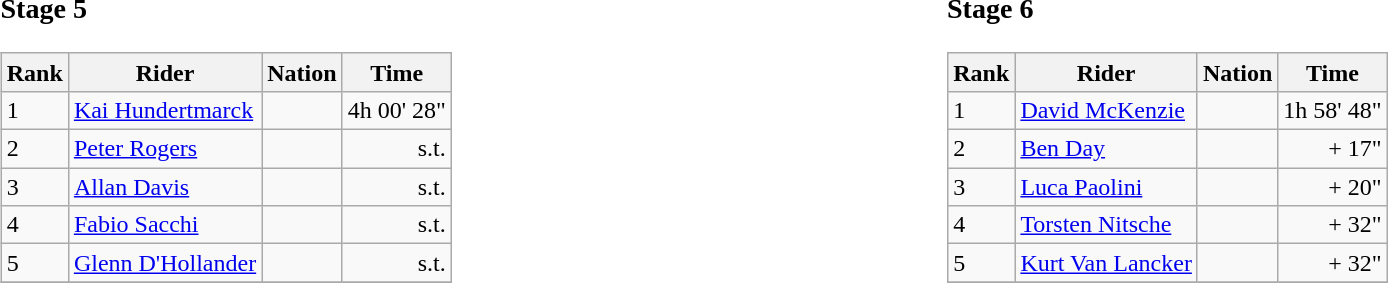<table width=100%>
<tr>
<td width=50% align=left valign=t+><br><h3>Stage 5</h3><table class="wikitable">
<tr ---->
<th>Rank</th>
<th>Rider</th>
<th>Nation</th>
<th>Time</th>
</tr>
<tr>
<td>1</td>
<td><a href='#'>Kai Hundertmarck</a></td>
<td></td>
<td align=right>4h 00' 28"</td>
</tr>
<tr>
<td>2</td>
<td><a href='#'>Peter Rogers</a></td>
<td></td>
<td align=right>s.t.</td>
</tr>
<tr>
<td>3</td>
<td><a href='#'>Allan Davis</a></td>
<td></td>
<td align=right>s.t.</td>
</tr>
<tr>
<td>4</td>
<td><a href='#'>Fabio Sacchi</a></td>
<td></td>
<td align=right>s.t.</td>
</tr>
<tr>
<td>5</td>
<td><a href='#'>Glenn D'Hollander</a></td>
<td></td>
<td align=right>s.t.</td>
</tr>
<tr>
</tr>
</table>
</td>
<td width=50% align=left valign=top><br><h3>Stage 6</h3><table class="wikitable">
<tr ---->
<th>Rank</th>
<th>Rider</th>
<th>Nation</th>
<th>Time</th>
</tr>
<tr>
<td>1</td>
<td><a href='#'>David McKenzie</a></td>
<td></td>
<td align=right>1h 58' 48"</td>
</tr>
<tr>
<td>2</td>
<td><a href='#'>Ben Day</a></td>
<td></td>
<td align=right>+ 17"</td>
</tr>
<tr>
<td>3</td>
<td><a href='#'>Luca Paolini</a></td>
<td></td>
<td align=right>+ 20"</td>
</tr>
<tr>
<td>4</td>
<td><a href='#'>Torsten Nitsche</a></td>
<td></td>
<td align=right>+ 32"</td>
</tr>
<tr>
<td>5</td>
<td><a href='#'>Kurt Van Lancker</a></td>
<td></td>
<td align=right>+ 32"</td>
</tr>
<tr>
</tr>
</table>
</td>
</tr>
</table>
